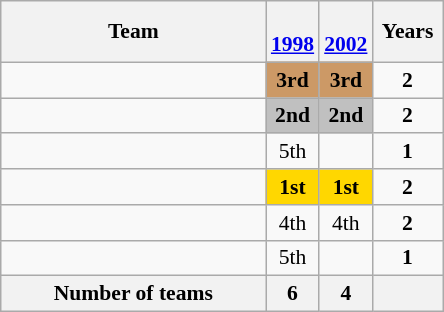<table class="wikitable" style="text-align:center; font-size:90%">
<tr>
<th width=170>Team</th>
<th width=25><br><a href='#'>1998</a></th>
<th width=25><br><a href='#'>2002</a></th>
<th width=40>Years</th>
</tr>
<tr>
<td align=left></td>
<td bgcolor=cc9966><strong>3rd</strong></td>
<td bgcolor=cc9966><strong>3rd</strong></td>
<td><strong>2</strong></td>
</tr>
<tr>
<td align=left></td>
<td bgcolor=silver><strong>2nd</strong></td>
<td bgcolor=silver><strong>2nd</strong></td>
<td><strong>2</strong></td>
</tr>
<tr>
<td align=left></td>
<td>5th</td>
<td></td>
<td><strong>1</strong></td>
</tr>
<tr>
<td align=left></td>
<td bgcolor=gold><strong>1st</strong></td>
<td bgcolor=gold><strong>1st</strong></td>
<td><strong>2</strong></td>
</tr>
<tr>
<td align=left></td>
<td>4th</td>
<td>4th</td>
<td><strong>2</strong></td>
</tr>
<tr>
<td align=left></td>
<td>5th</td>
<td></td>
<td><strong>1</strong></td>
</tr>
<tr>
<th>Number of teams</th>
<th>6</th>
<th>4</th>
<th></th>
</tr>
</table>
